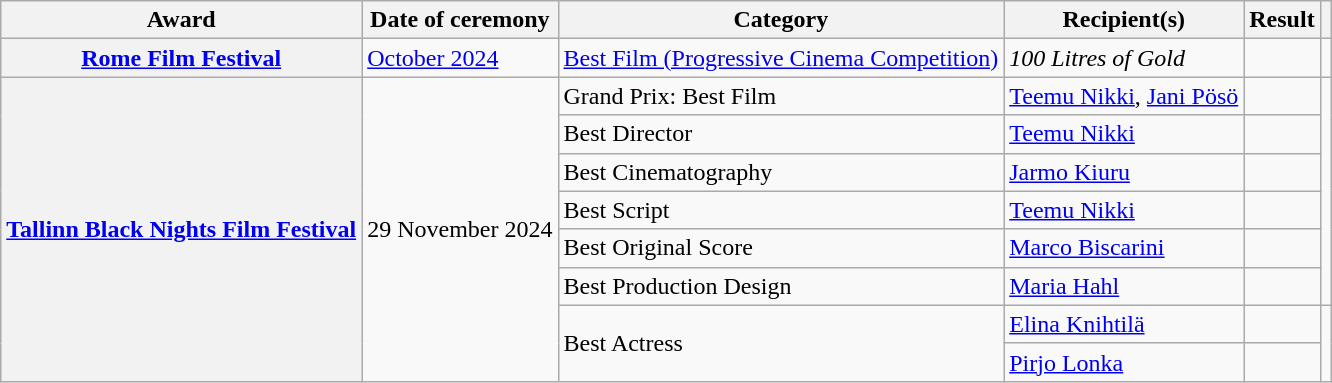<table class="wikitable sortable plainrowheaders">
<tr>
<th scope="col">Award</th>
<th scope="col">Date of ceremony</th>
<th scope="col">Category</th>
<th scope="col">Recipient(s)</th>
<th scope="col">Result</th>
<th scope="col" class="unsortable"></th>
</tr>
<tr>
<th scope="row"><a href='#'>Rome Film Festival</a></th>
<td><a href='#'>October 2024</a></td>
<td><a href='#'>Best Film (Progressive Cinema Competition)</a></td>
<td><em>100 Litres of Gold</em></td>
<td></td>
<td align="center"></td>
</tr>
<tr>
<th rowspan="8" scope="row"><a href='#'>Tallinn Black Nights Film Festival</a></th>
<td rowspan="8">29 November 2024</td>
<td>Grand Prix: Best Film</td>
<td><a href='#'>Teemu Nikki</a>, <a href='#'>Jani Pösö</a></td>
<td></td>
<td style="text-align:center;" rowspan="6"></td>
</tr>
<tr>
<td>Best Director</td>
<td><a href='#'>Teemu Nikki</a></td>
<td></td>
</tr>
<tr>
<td>Best Cinematography</td>
<td><a href='#'>Jarmo Kiuru</a></td>
<td></td>
</tr>
<tr>
<td>Best Script</td>
<td><a href='#'>Teemu Nikki</a></td>
<td></td>
</tr>
<tr>
<td>Best Original Score</td>
<td><a href='#'>Marco Biscarini</a></td>
<td></td>
</tr>
<tr>
<td>Best Production Design</td>
<td><a href='#'>Maria Hahl</a></td>
<td></td>
</tr>
<tr>
<td rowspan="2">Best Actress</td>
<td><a href='#'>Elina Knihtilä</a></td>
<td></td>
<td style="text-align:center;" rowspan="2"></td>
</tr>
<tr>
<td><a href='#'>Pirjo Lonka</a></td>
<td></td>
</tr>
</table>
